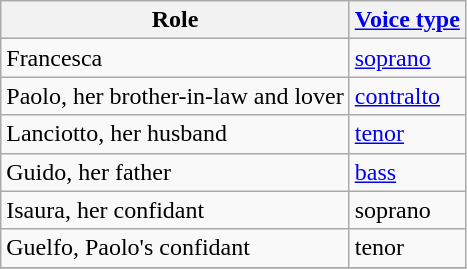<table class="wikitable">
<tr>
<th>Role</th>
<th><a href='#'>Voice type</a></th>
</tr>
<tr>
<td>Francesca</td>
<td><a href='#'>soprano</a></td>
</tr>
<tr>
<td>Paolo, her brother-in-law and lover</td>
<td><a href='#'>contralto</a></td>
</tr>
<tr>
<td>Lanciotto, her husband</td>
<td><a href='#'>tenor</a></td>
</tr>
<tr>
<td>Guido, her father</td>
<td><a href='#'>bass</a></td>
</tr>
<tr>
<td>Isaura, her confidant</td>
<td>soprano</td>
</tr>
<tr>
<td>Guelfo, Paolo's confidant</td>
<td>tenor</td>
</tr>
<tr>
</tr>
</table>
